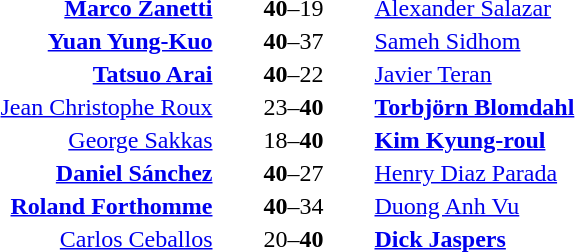<table>
<tr>
<th width=350></th>
<th width=100></th>
<th width=350></th>
</tr>
<tr>
<td align=right><strong><a href='#'>Marco Zanetti</a></strong> </td>
<td align=center><strong>40</strong>–19</td>
<td> <a href='#'>Alexander Salazar</a></td>
</tr>
<tr>
<td align=right><strong><a href='#'>Yuan Yung-Kuo</a></strong> </td>
<td align=center><strong>40</strong>–37</td>
<td> <a href='#'>Sameh Sidhom</a></td>
</tr>
<tr>
<td align=right><strong><a href='#'>Tatsuo Arai</a></strong> </td>
<td align=center><strong>40</strong>–22</td>
<td> <a href='#'>Javier Teran</a></td>
</tr>
<tr>
<td align=right><a href='#'>Jean Christophe Roux</a> </td>
<td align=center>23–<strong>40</strong></td>
<td> <strong><a href='#'>Torbjörn Blomdahl</a></strong></td>
</tr>
<tr>
<td align=right><a href='#'>George Sakkas</a> </td>
<td align=center>18–<strong>40</strong></td>
<td> <strong><a href='#'>Kim Kyung-roul</a></strong></td>
</tr>
<tr>
<td align=right><strong><a href='#'>Daniel Sánchez</a></strong> </td>
<td align=center><strong>40</strong>–27</td>
<td> <a href='#'>Henry Diaz Parada</a></td>
</tr>
<tr>
<td align=right><strong><a href='#'>Roland Forthomme</a></strong> </td>
<td align=center><strong>40</strong>–34</td>
<td> <a href='#'>Duong Anh Vu</a></td>
</tr>
<tr>
<td align=right><a href='#'>Carlos Ceballos</a> </td>
<td align=center>20–<strong>40</strong></td>
<td> <strong><a href='#'>Dick Jaspers</a></strong></td>
</tr>
</table>
